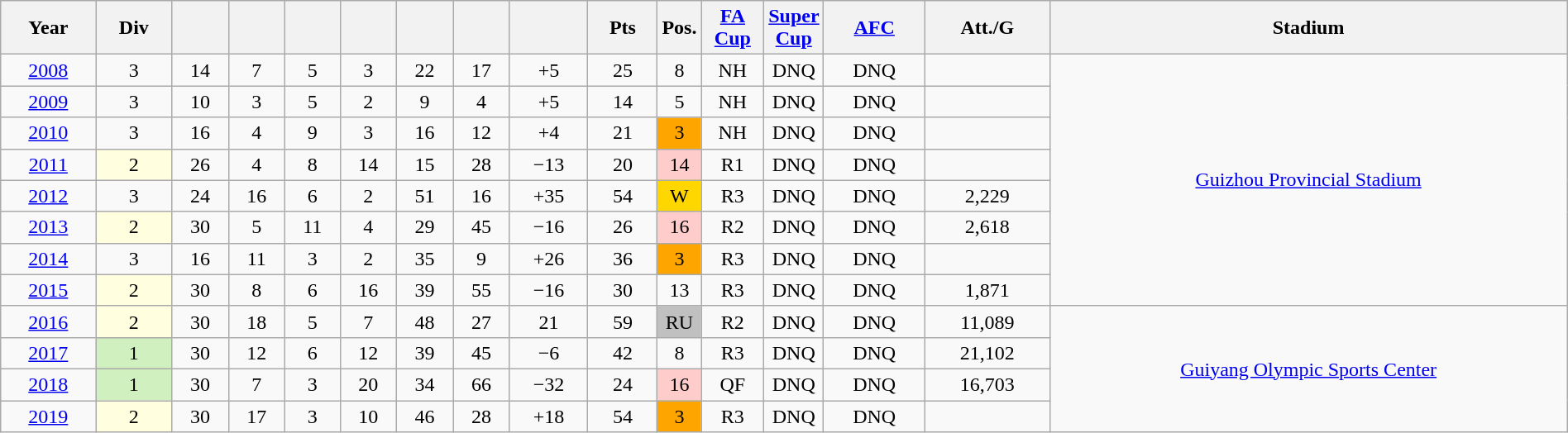<table class="wikitable sortable" width=100% style=text-align:Center>
<tr>
<th>Year</th>
<th>Div</th>
<th></th>
<th></th>
<th></th>
<th></th>
<th></th>
<th></th>
<th></th>
<th>Pts</th>
<th width=2%>Pos.</th>
<th width=4%><a href='#'>FA Cup</a></th>
<th width=2%><a href='#'>Super Cup</a></th>
<th><a href='#'>AFC</a></th>
<th>Att./G</th>
<th>Stadium</th>
</tr>
<tr>
<td><a href='#'>2008</a></td>
<td>3</td>
<td>14</td>
<td>7</td>
<td>5</td>
<td>3</td>
<td>22</td>
<td>17</td>
<td>+5</td>
<td>25 </td>
<td>8</td>
<td>NH</td>
<td>DNQ</td>
<td>DNQ</td>
<td></td>
<td align=center rowspan=8><a href='#'>Guizhou Provincial Stadium</a></td>
</tr>
<tr>
<td><a href='#'>2009</a></td>
<td>3</td>
<td>10</td>
<td>3</td>
<td>5</td>
<td>2</td>
<td>9</td>
<td>4</td>
<td>+5</td>
<td>14 </td>
<td>5</td>
<td>NH</td>
<td>DNQ</td>
<td>DNQ</td>
<td></td>
</tr>
<tr>
<td><a href='#'>2010</a></td>
<td>3</td>
<td>16</td>
<td>4</td>
<td>9</td>
<td>3</td>
<td>16</td>
<td>12</td>
<td>+4</td>
<td>21 </td>
<td bgcolor=FFA500>3</td>
<td>NH</td>
<td>DNQ</td>
<td>DNQ</td>
<td></td>
</tr>
<tr>
<td><a href='#'>2011</a></td>
<td bgcolor=#FFFFE0>2</td>
<td>26</td>
<td>4</td>
<td>8</td>
<td>14</td>
<td>15</td>
<td>28</td>
<td>−13</td>
<td>20</td>
<td bgcolor=FFCCCC>14</td>
<td>R1</td>
<td>DNQ</td>
<td>DNQ</td>
<td></td>
</tr>
<tr>
<td><a href='#'>2012</a></td>
<td>3</td>
<td>24</td>
<td>16</td>
<td>6</td>
<td>2</td>
<td>51</td>
<td>16</td>
<td>+35</td>
<td>54 </td>
<td bgcolor=FFD700>W</td>
<td>R3</td>
<td>DNQ</td>
<td>DNQ</td>
<td>2,229</td>
</tr>
<tr>
<td><a href='#'>2013</a></td>
<td bgcolor=#FFFFE0>2</td>
<td>30</td>
<td>5</td>
<td>11</td>
<td>4</td>
<td>29</td>
<td>45</td>
<td>−16</td>
<td>26</td>
<td bgcolor=FFCCCC>16</td>
<td>R2</td>
<td>DNQ</td>
<td>DNQ</td>
<td>2,618</td>
</tr>
<tr>
<td><a href='#'>2014</a></td>
<td>3</td>
<td>16</td>
<td>11</td>
<td>3</td>
<td>2</td>
<td>35</td>
<td>9</td>
<td>+26</td>
<td>36 </td>
<td bgcolor=FFA500>3</td>
<td>R3</td>
<td>DNQ</td>
<td>DNQ</td>
<td></td>
</tr>
<tr>
<td><a href='#'>2015</a></td>
<td bgcolor=#FFFFE0>2</td>
<td>30</td>
<td>8</td>
<td>6</td>
<td>16</td>
<td>39</td>
<td>55</td>
<td>−16</td>
<td>30</td>
<td>13</td>
<td>R3</td>
<td>DNQ</td>
<td>DNQ</td>
<td>1,871</td>
</tr>
<tr>
<td><a href='#'>2016</a></td>
<td bgcolor=#FFFFE0>2</td>
<td>30</td>
<td>18</td>
<td>5</td>
<td>7</td>
<td>48</td>
<td>27</td>
<td>21</td>
<td>59</td>
<td bgcolor=#C0C0C0>RU</td>
<td>R2</td>
<td>DNQ</td>
<td>DNQ</td>
<td>11,089</td>
<td align=center rowspan=4><a href='#'>Guiyang Olympic Sports Center</a></td>
</tr>
<tr>
<td><a href='#'>2017</a></td>
<td bgcolor=#D0F0C0>1</td>
<td>30</td>
<td>12</td>
<td>6</td>
<td>12</td>
<td>39</td>
<td>45</td>
<td>−6</td>
<td>42</td>
<td>8</td>
<td>R3</td>
<td>DNQ</td>
<td>DNQ</td>
<td>21,102</td>
</tr>
<tr>
<td><a href='#'>2018</a></td>
<td bgcolor=#D0F0C0>1</td>
<td>30</td>
<td>7</td>
<td>3</td>
<td>20</td>
<td>34</td>
<td>66</td>
<td>−32</td>
<td>24</td>
<td bgcolor=FFCCCC>16</td>
<td>QF</td>
<td>DNQ</td>
<td>DNQ</td>
<td>16,703</td>
</tr>
<tr>
<td><a href='#'>2019</a></td>
<td bgcolor=#FFFFE0>2</td>
<td>30</td>
<td>17</td>
<td>3</td>
<td>10</td>
<td>46</td>
<td>28</td>
<td>+18</td>
<td>54</td>
<td bgcolor=FFA500>3</td>
<td>R3</td>
<td>DNQ</td>
<td>DNQ</td>
<td></td>
</tr>
</table>
